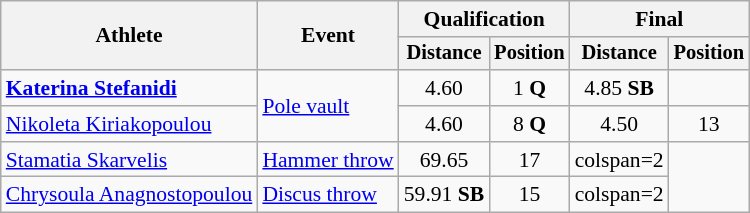<table class=wikitable style="font-size:90%">
<tr>
<th rowspan="2">Athlete</th>
<th rowspan="2">Event</th>
<th colspan="2">Qualification</th>
<th colspan="2">Final</th>
</tr>
<tr style="font-size:95%">
<th>Distance</th>
<th>Position</th>
<th>Distance</th>
<th>Position</th>
</tr>
<tr style=text-align:center>
<td style=text-align:left><strong><a href='#'>Katerina Stefanidi</a></strong></td>
<td style=text-align:left rowspan=2><a href='#'>Pole vault</a></td>
<td>4.60</td>
<td>1 <strong>Q</strong></td>
<td>4.85 <strong>SB</strong></td>
<td></td>
</tr>
<tr style=text-align:center>
<td style=text-align:left><a href='#'>Nikoleta Kiriakopoulou</a></td>
<td>4.60</td>
<td>8 <strong>Q</strong></td>
<td>4.50</td>
<td>13</td>
</tr>
<tr style=text-align:center>
<td style=text-align:left><a href='#'>Stamatia Skarvelis</a></td>
<td style=text-align:left><a href='#'>Hammer throw</a></td>
<td>69.65</td>
<td>17</td>
<td>colspan=2 </td>
</tr>
<tr style=text-align:center>
<td style=text-align:left><a href='#'>Chrysoula Anagnostopoulou</a></td>
<td style=text-align:left><a href='#'>Discus throw</a></td>
<td>59.91 <strong>SB</strong></td>
<td>15</td>
<td>colspan=2 </td>
</tr>
</table>
